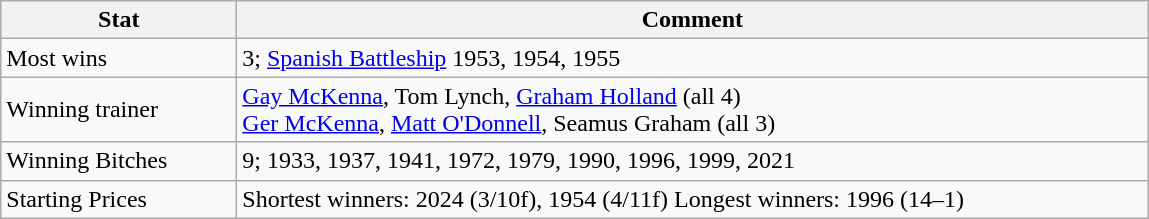<table class="sortable wikitable">
<tr>
<th width="150">Stat</th>
<th width="600">Comment</th>
</tr>
<tr>
<td align=left>Most wins</td>
<td>3; <a href='#'>Spanish Battleship</a> 1953, 1954, 1955</td>
</tr>
<tr>
<td align=left>Winning trainer</td>
<td><a href='#'>Gay McKenna</a>, Tom Lynch, <a href='#'>Graham Holland</a> (all 4)<br> <a href='#'>Ger McKenna</a>, <a href='#'>Matt O'Donnell</a>, Seamus Graham  (all 3)</td>
</tr>
<tr>
<td align=left>Winning Bitches</td>
<td>9; 1933, 1937, 1941, 1972, 1979, 1990, 1996, 1999, 2021</td>
</tr>
<tr>
<td align=left>Starting Prices</td>
<td>Shortest winners: 2024 (3/10f), 1954 (4/11f) Longest winners: 1996 (14–1)</td>
</tr>
</table>
